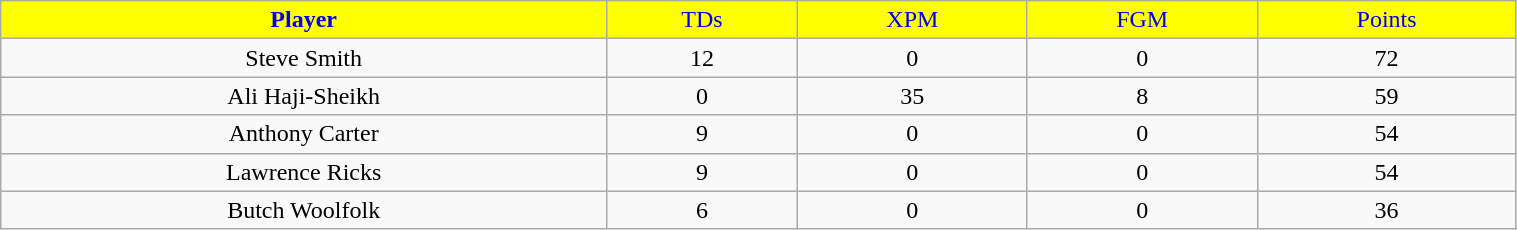<table class="wikitable" width="80%">
<tr align="center"  style="background:yellow;color:blue;">
<td><strong>Player</strong></td>
<td>TDs</td>
<td>XPM</td>
<td>FGM</td>
<td>Points</td>
</tr>
<tr align="center" bgcolor="">
<td>Steve Smith</td>
<td>12</td>
<td>0</td>
<td>0</td>
<td>72</td>
</tr>
<tr align="center" bgcolor="">
<td>Ali Haji-Sheikh</td>
<td>0</td>
<td>35</td>
<td>8</td>
<td>59</td>
</tr>
<tr align="center" bgcolor="">
<td>Anthony Carter</td>
<td>9</td>
<td>0</td>
<td>0</td>
<td>54</td>
</tr>
<tr align="center" bgcolor="">
<td>Lawrence Ricks</td>
<td>9</td>
<td>0</td>
<td>0</td>
<td>54</td>
</tr>
<tr align="center" bgcolor="">
<td>Butch Woolfolk</td>
<td>6</td>
<td>0</td>
<td>0</td>
<td>36</td>
</tr>
</table>
